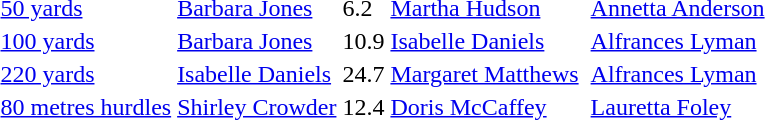<table>
<tr>
<td><a href='#'>50 yards</a> <br></td>
<td><a href='#'>Barbara Jones</a></td>
<td>6.2</td>
<td><a href='#'>Martha Hudson</a></td>
<td></td>
<td><a href='#'>Annetta Anderson</a></td>
<td></td>
</tr>
<tr>
<td><a href='#'>100 yards</a> <br></td>
<td><a href='#'>Barbara Jones</a></td>
<td>10.9</td>
<td><a href='#'>Isabelle Daniels</a></td>
<td></td>
<td><a href='#'>Alfrances Lyman</a></td>
<td></td>
</tr>
<tr>
<td><a href='#'>220 yards</a> <br></td>
<td><a href='#'>Isabelle Daniels</a></td>
<td>24.7</td>
<td><a href='#'>Margaret Matthews</a></td>
<td></td>
<td><a href='#'>Alfrances Lyman</a></td>
<td></td>
</tr>
<tr>
<td><a href='#'>80 metres hurdles</a> <br></td>
<td><a href='#'>Shirley Crowder</a></td>
<td>12.4</td>
<td><a href='#'>Doris McCaffey</a></td>
<td></td>
<td><a href='#'>Lauretta Foley</a></td>
<td></td>
</tr>
</table>
